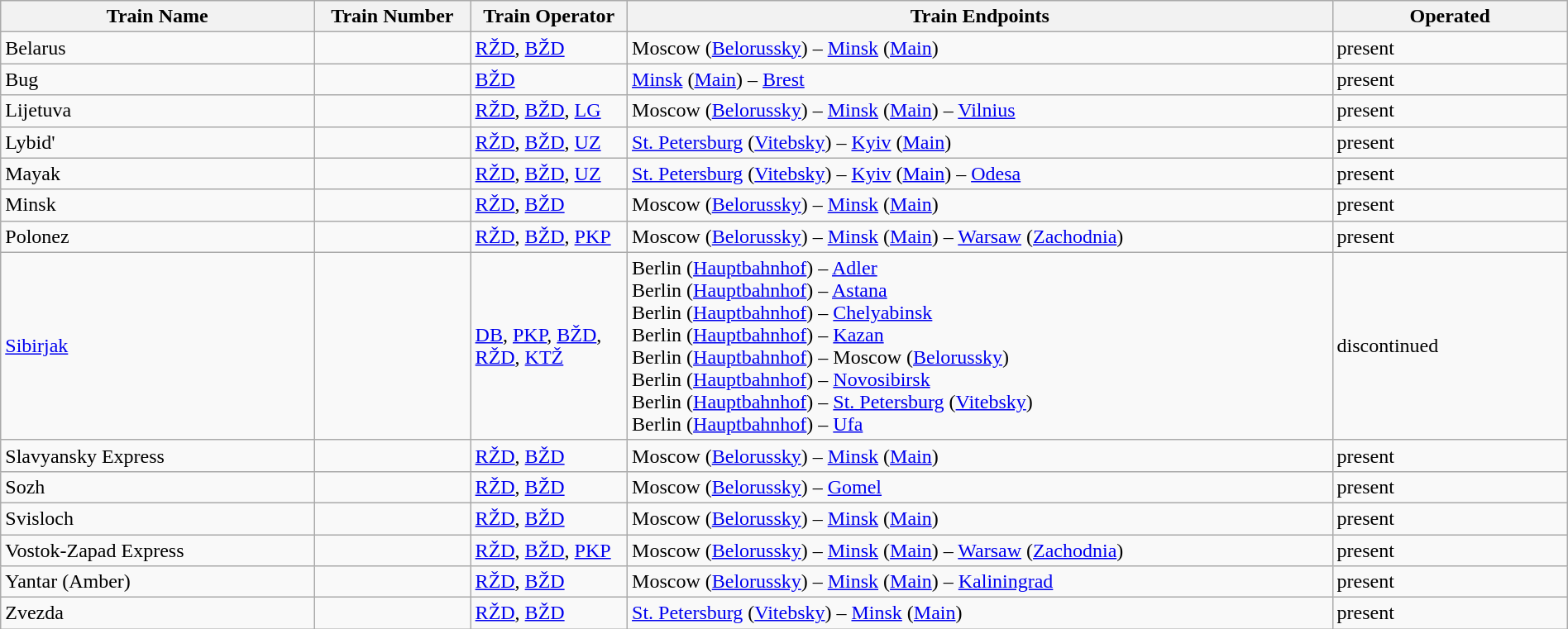<table class="wikitable" width=100%>
<tr>
<th width=20%>Train Name</th>
<th width=10%>Train Number</th>
<th width=10%>Train Operator</th>
<th width=45%>Train Endpoints</th>
<th width=15%>Operated</th>
</tr>
<tr>
<td>Belarus</td>
<td></td>
<td><a href='#'>RŽD</a>, <a href='#'>BŽD</a></td>
<td>Moscow (<a href='#'>Belorussky</a>) – <a href='#'>Minsk</a> (<a href='#'>Main</a>)</td>
<td>present</td>
</tr>
<tr>
<td>Bug</td>
<td></td>
<td><a href='#'>BŽD</a></td>
<td><a href='#'>Minsk</a> (<a href='#'>Main</a>) – <a href='#'>Brest</a></td>
<td>present</td>
</tr>
<tr>
<td>Lijetuva</td>
<td></td>
<td><a href='#'>RŽD</a>, <a href='#'>BŽD</a>, <a href='#'>LG</a></td>
<td>Moscow (<a href='#'>Belorussky</a>) – <a href='#'>Minsk</a> (<a href='#'>Main</a>) – <a href='#'>Vilnius</a></td>
<td>present</td>
</tr>
<tr>
<td>Lybid'</td>
<td></td>
<td><a href='#'>RŽD</a>, <a href='#'>BŽD</a>, <a href='#'>UZ</a></td>
<td><a href='#'>St. Petersburg</a> (<a href='#'>Vitebsky</a>) – <a href='#'>Kyiv</a> (<a href='#'>Main</a>)</td>
<td>present</td>
</tr>
<tr>
<td>Mayak</td>
<td></td>
<td><a href='#'>RŽD</a>, <a href='#'>BŽD</a>, <a href='#'>UZ</a></td>
<td><a href='#'>St. Petersburg</a> (<a href='#'>Vitebsky</a>) – <a href='#'>Kyiv</a> (<a href='#'>Main</a>) – <a href='#'>Odesa</a></td>
<td>present</td>
</tr>
<tr>
<td>Minsk</td>
<td></td>
<td><a href='#'>RŽD</a>, <a href='#'>BŽD</a></td>
<td>Moscow (<a href='#'>Belorussky</a>) – <a href='#'>Minsk</a> (<a href='#'>Main</a>)</td>
<td>present</td>
</tr>
<tr>
<td>Polonez</td>
<td></td>
<td><a href='#'>RŽD</a>, <a href='#'>BŽD</a>, <a href='#'>PKP</a></td>
<td>Moscow (<a href='#'>Belorussky</a>) – <a href='#'>Minsk</a> (<a href='#'>Main</a>) – <a href='#'>Warsaw</a> (<a href='#'>Zachodnia</a>)</td>
<td>present</td>
</tr>
<tr>
<td><a href='#'>Sibirjak</a></td>
<td></td>
<td><a href='#'>DB</a>, <a href='#'>PKP</a>, <a href='#'>BŽD</a>, <a href='#'>RŽD</a>, <a href='#'>KTŽ</a></td>
<td>Berlin (<a href='#'>Hauptbahnhof</a>) – <a href='#'>Adler</a><br>Berlin (<a href='#'>Hauptbahnhof</a>) – <a href='#'>Astana</a><br>Berlin (<a href='#'>Hauptbahnhof</a>) – <a href='#'>Chelyabinsk</a><br>Berlin (<a href='#'>Hauptbahnhof</a>) – <a href='#'>Kazan</a><br>Berlin (<a href='#'>Hauptbahnhof</a>) – Moscow (<a href='#'>Belorussky</a>)<br>Berlin (<a href='#'>Hauptbahnhof</a>) – <a href='#'>Novosibirsk</a><br>Berlin (<a href='#'>Hauptbahnhof</a>) – <a href='#'>St. Petersburg</a> (<a href='#'>Vitebsky</a>)<br>Berlin (<a href='#'>Hauptbahnhof</a>) – <a href='#'>Ufa</a></td>
<td>discontinued</td>
</tr>
<tr>
<td>Slavyansky Express</td>
<td></td>
<td><a href='#'>RŽD</a>, <a href='#'>BŽD</a></td>
<td>Moscow (<a href='#'>Belorussky</a>) – <a href='#'>Minsk</a> (<a href='#'>Main</a>)</td>
<td>present</td>
</tr>
<tr>
<td>Sozh</td>
<td></td>
<td><a href='#'>RŽD</a>, <a href='#'>BŽD</a></td>
<td>Moscow (<a href='#'>Belorussky</a>) – <a href='#'>Gomel</a></td>
<td>present</td>
</tr>
<tr>
<td>Svisloch</td>
<td></td>
<td><a href='#'>RŽD</a>, <a href='#'>BŽD</a></td>
<td>Moscow (<a href='#'>Belorussky</a>) – <a href='#'>Minsk</a> (<a href='#'>Main</a>)</td>
<td>present</td>
</tr>
<tr>
<td>Vostok-Zapad Express</td>
<td></td>
<td><a href='#'>RŽD</a>, <a href='#'>BŽD</a>, <a href='#'>PKP</a></td>
<td>Moscow (<a href='#'>Belorussky</a>) – <a href='#'>Minsk</a> (<a href='#'>Main</a>) – <a href='#'>Warsaw</a> (<a href='#'>Zachodnia</a>)</td>
<td>present</td>
</tr>
<tr>
<td>Yantar (Amber)</td>
<td></td>
<td><a href='#'>RŽD</a>, <a href='#'>BŽD</a></td>
<td>Moscow (<a href='#'>Belorussky</a>) – <a href='#'>Minsk</a> (<a href='#'>Main</a>) – <a href='#'>Kaliningrad</a></td>
<td>present</td>
</tr>
<tr>
<td>Zvezda</td>
<td></td>
<td><a href='#'>RŽD</a>, <a href='#'>BŽD</a></td>
<td><a href='#'>St. Petersburg</a> (<a href='#'>Vitebsky</a>) – <a href='#'>Minsk</a> (<a href='#'>Main</a>)</td>
<td>present</td>
</tr>
</table>
